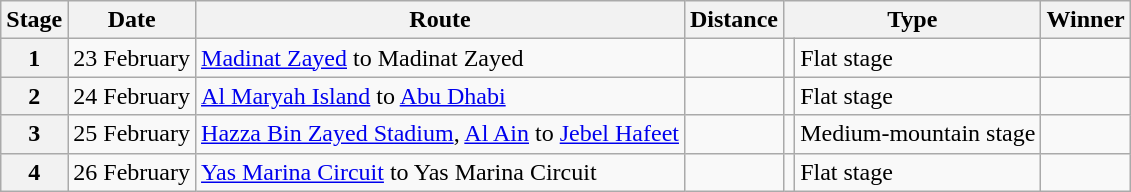<table class="wikitable">
<tr>
<th scope="col">Stage</th>
<th scope="col">Date</th>
<th scope="col">Route</th>
<th scope="col">Distance</th>
<th colspan="2" scope="col">Type</th>
<th scope="col">Winner</th>
</tr>
<tr>
<th scope="row">1</th>
<td>23 February</td>
<td><a href='#'>Madinat Zayed</a> to Madinat Zayed</td>
<td style="text-align:center;"></td>
<td></td>
<td>Flat stage</td>
<td></td>
</tr>
<tr>
<th scope="row">2</th>
<td>24 February</td>
<td><a href='#'>Al Maryah Island</a> to <a href='#'>Abu Dhabi</a></td>
<td style="text-align:center;"></td>
<td></td>
<td>Flat stage</td>
<td></td>
</tr>
<tr>
<th scope="row">3</th>
<td>25 February</td>
<td><a href='#'>Hazza Bin Zayed Stadium</a>, <a href='#'>Al Ain</a> to <a href='#'>Jebel Hafeet</a></td>
<td style="text-align:center;"></td>
<td></td>
<td>Medium-mountain stage</td>
<td></td>
</tr>
<tr>
<th scope="row">4</th>
<td>26 February</td>
<td><a href='#'>Yas Marina Circuit</a> to Yas Marina Circuit</td>
<td style="text-align:center;"></td>
<td></td>
<td>Flat stage</td>
<td></td>
</tr>
</table>
